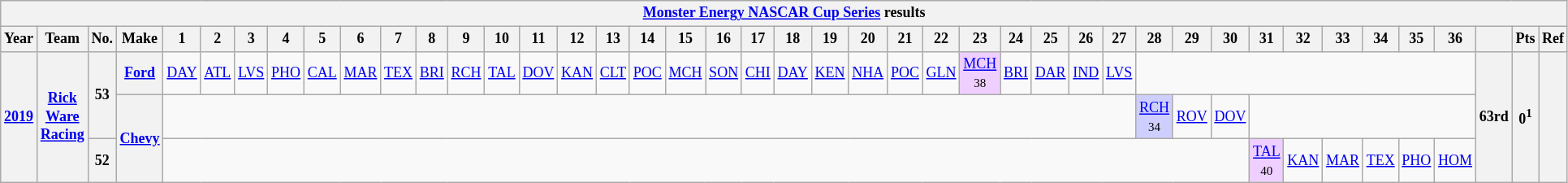<table class="wikitable" style="text-align:center; font-size:75%">
<tr>
<th colspan=43><a href='#'>Monster Energy NASCAR Cup Series</a> results</th>
</tr>
<tr>
<th>Year</th>
<th>Team</th>
<th>No.</th>
<th>Make</th>
<th>1</th>
<th>2</th>
<th>3</th>
<th>4</th>
<th>5</th>
<th>6</th>
<th>7</th>
<th>8</th>
<th>9</th>
<th>10</th>
<th>11</th>
<th>12</th>
<th>13</th>
<th>14</th>
<th>15</th>
<th>16</th>
<th>17</th>
<th>18</th>
<th>19</th>
<th>20</th>
<th>21</th>
<th>22</th>
<th>23</th>
<th>24</th>
<th>25</th>
<th>26</th>
<th>27</th>
<th>28</th>
<th>29</th>
<th>30</th>
<th>31</th>
<th>32</th>
<th>33</th>
<th>34</th>
<th>35</th>
<th>36</th>
<th></th>
<th>Pts</th>
<th>Ref</th>
</tr>
<tr>
<th rowspan=3><a href='#'>2019</a></th>
<th rowspan=3><a href='#'>Rick Ware Racing</a></th>
<th rowspan=2>53</th>
<th><a href='#'>Ford</a></th>
<td><a href='#'>DAY</a></td>
<td><a href='#'>ATL</a></td>
<td><a href='#'>LVS</a></td>
<td><a href='#'>PHO</a></td>
<td><a href='#'>CAL</a></td>
<td><a href='#'>MAR</a></td>
<td><a href='#'>TEX</a></td>
<td><a href='#'>BRI</a></td>
<td><a href='#'>RCH</a></td>
<td><a href='#'>TAL</a></td>
<td><a href='#'>DOV</a></td>
<td><a href='#'>KAN</a></td>
<td><a href='#'>CLT</a></td>
<td><a href='#'>POC</a></td>
<td><a href='#'>MCH</a></td>
<td><a href='#'>SON</a></td>
<td><a href='#'>CHI</a></td>
<td><a href='#'>DAY</a></td>
<td><a href='#'>KEN</a></td>
<td><a href='#'>NHA</a></td>
<td><a href='#'>POC</a></td>
<td><a href='#'>GLN</a></td>
<td style="background:#EFCFFF;"><a href='#'>MCH</a><br><small>38</small></td>
<td><a href='#'>BRI</a></td>
<td><a href='#'>DAR</a></td>
<td><a href='#'>IND</a></td>
<td><a href='#'>LVS</a></td>
<td colspan=9></td>
<th rowspan=3>63rd</th>
<th rowspan=3>0<sup>1</sup></th>
<th rowspan=3></th>
</tr>
<tr>
<th rowspan=2><a href='#'>Chevy</a></th>
<td colspan=27></td>
<td style="background:#CFCFFF;"><a href='#'>RCH</a><br><small>34</small></td>
<td><a href='#'>ROV</a></td>
<td><a href='#'>DOV</a></td>
<td colspan=6></td>
</tr>
<tr>
<th>52</th>
<td colspan=30></td>
<td style="background:#EFCFFF;"><a href='#'>TAL</a><br><small>40</small></td>
<td><a href='#'>KAN</a></td>
<td><a href='#'>MAR</a></td>
<td><a href='#'>TEX</a></td>
<td><a href='#'>PHO</a></td>
<td><a href='#'>HOM</a></td>
</tr>
</table>
